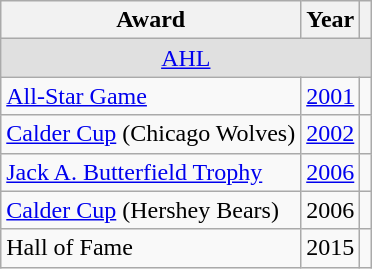<table class="wikitable">
<tr>
<th>Award</th>
<th>Year</th>
<th></th>
</tr>
<tr ALIGN="center" bgcolor="#e0e0e0">
<td colspan="3"><a href='#'>AHL</a></td>
</tr>
<tr>
<td><a href='#'>All-Star Game</a></td>
<td><a href='#'>2001</a></td>
<td></td>
</tr>
<tr>
<td><a href='#'>Calder Cup</a> (Chicago Wolves)</td>
<td><a href='#'>2002</a></td>
<td></td>
</tr>
<tr>
<td><a href='#'>Jack A. Butterfield Trophy</a></td>
<td><a href='#'>2006</a></td>
<td></td>
</tr>
<tr>
<td><a href='#'>Calder Cup</a> (Hershey Bears)</td>
<td>2006</td>
<td></td>
</tr>
<tr>
<td>Hall of Fame</td>
<td>2015</td>
<td></td>
</tr>
</table>
